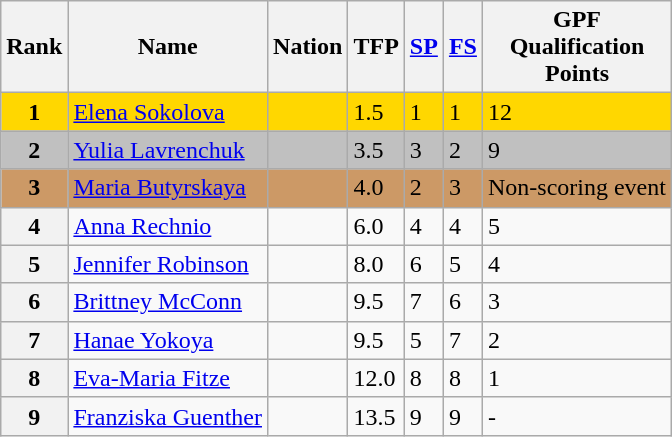<table class="wikitable sortable">
<tr>
<th>Rank</th>
<th>Name</th>
<th>Nation</th>
<th>TFP</th>
<th><a href='#'>SP</a></th>
<th><a href='#'>FS</a></th>
<th>GPF<br>Qualification<br>Points</th>
</tr>
<tr bgcolor="gold">
<td align="center"><strong>1</strong></td>
<td><a href='#'>Elena Sokolova</a></td>
<td></td>
<td>1.5</td>
<td>1</td>
<td>1</td>
<td>12</td>
</tr>
<tr bgcolor="silver">
<td align="center"><strong>2</strong></td>
<td><a href='#'>Yulia Lavrenchuk</a></td>
<td></td>
<td>3.5</td>
<td>3</td>
<td>2</td>
<td>9</td>
</tr>
<tr bgcolor="cc9966">
<td align="center"><strong>3</strong></td>
<td><a href='#'>Maria Butyrskaya</a></td>
<td></td>
<td>4.0</td>
<td>2</td>
<td>3</td>
<td>Non-scoring event</td>
</tr>
<tr>
<th>4</th>
<td><a href='#'>Anna Rechnio</a></td>
<td></td>
<td>6.0</td>
<td>4</td>
<td>4</td>
<td>5</td>
</tr>
<tr>
<th>5</th>
<td><a href='#'>Jennifer Robinson</a></td>
<td></td>
<td>8.0</td>
<td>6</td>
<td>5</td>
<td>4</td>
</tr>
<tr>
<th>6</th>
<td><a href='#'>Brittney McConn</a></td>
<td></td>
<td>9.5</td>
<td>7</td>
<td>6</td>
<td>3</td>
</tr>
<tr>
<th>7</th>
<td><a href='#'>Hanae Yokoya</a></td>
<td></td>
<td>9.5</td>
<td>5</td>
<td>7</td>
<td>2</td>
</tr>
<tr>
<th>8</th>
<td><a href='#'>Eva-Maria Fitze</a></td>
<td></td>
<td>12.0</td>
<td>8</td>
<td>8</td>
<td>1</td>
</tr>
<tr>
<th>9</th>
<td><a href='#'>Franziska Guenther</a></td>
<td></td>
<td>13.5</td>
<td>9</td>
<td>9</td>
<td>-</td>
</tr>
</table>
